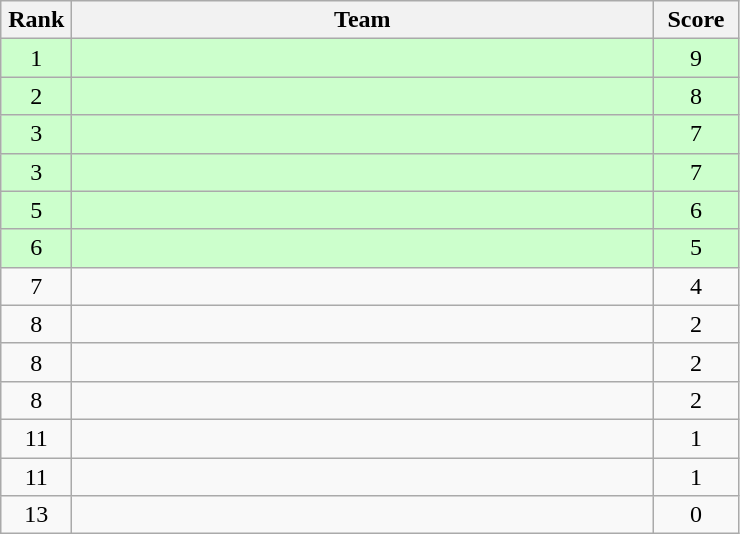<table class="wikitable" style="text-align:center">
<tr>
<th width=40>Rank</th>
<th width=380>Team</th>
<th width=50>Score</th>
</tr>
<tr bgcolor="ccffcc">
<td>1</td>
<td align=left></td>
<td>9</td>
</tr>
<tr bgcolor="ccffcc">
<td>2</td>
<td align=left></td>
<td>8</td>
</tr>
<tr bgcolor="ccffcc">
<td>3</td>
<td align=left></td>
<td>7</td>
</tr>
<tr bgcolor="ccffcc">
<td>3</td>
<td align=left></td>
<td>7</td>
</tr>
<tr bgcolor="ccffcc">
<td>5</td>
<td align=left></td>
<td>6</td>
</tr>
<tr bgcolor="ccffcc">
<td>6</td>
<td align=left></td>
<td>5</td>
</tr>
<tr>
<td>7</td>
<td align=left></td>
<td>4</td>
</tr>
<tr>
<td>8</td>
<td align=left></td>
<td>2</td>
</tr>
<tr>
<td>8</td>
<td align=left></td>
<td>2</td>
</tr>
<tr>
<td>8</td>
<td align=left></td>
<td>2</td>
</tr>
<tr>
<td>11</td>
<td align=left></td>
<td>1</td>
</tr>
<tr>
<td>11</td>
<td align=left></td>
<td>1</td>
</tr>
<tr>
<td>13</td>
<td align=left></td>
<td>0</td>
</tr>
</table>
